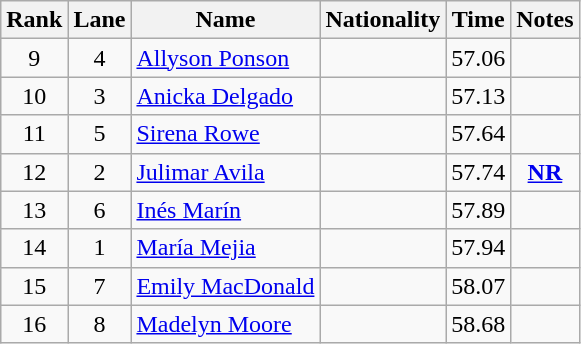<table class="wikitable sortable" style="text-align:center">
<tr>
<th>Rank</th>
<th>Lane</th>
<th>Name</th>
<th>Nationality</th>
<th>Time</th>
<th>Notes</th>
</tr>
<tr>
<td>9</td>
<td>4</td>
<td align=left><a href='#'>Allyson Ponson</a></td>
<td align=left></td>
<td>57.06</td>
<td></td>
</tr>
<tr>
<td>10</td>
<td>3</td>
<td align=left><a href='#'>Anicka Delgado</a></td>
<td align=left></td>
<td>57.13</td>
<td></td>
</tr>
<tr>
<td>11</td>
<td>5</td>
<td align=left><a href='#'>Sirena Rowe</a></td>
<td align=left></td>
<td>57.64</td>
<td></td>
</tr>
<tr>
<td>12</td>
<td>2</td>
<td align=left><a href='#'>Julimar Avila</a></td>
<td align=left></td>
<td>57.74</td>
<td><strong><a href='#'>NR</a></strong></td>
</tr>
<tr>
<td>13</td>
<td>6</td>
<td align=left><a href='#'>Inés Marín</a></td>
<td align=left></td>
<td>57.89</td>
<td></td>
</tr>
<tr>
<td>14</td>
<td>1</td>
<td align=left><a href='#'>María Mejia</a></td>
<td align=left></td>
<td>57.94</td>
<td></td>
</tr>
<tr>
<td>15</td>
<td>7</td>
<td align=left><a href='#'>Emily MacDonald</a></td>
<td align=left></td>
<td>58.07</td>
<td></td>
</tr>
<tr>
<td>16</td>
<td>8</td>
<td align=left><a href='#'>Madelyn Moore</a></td>
<td align=left></td>
<td>58.68</td>
<td></td>
</tr>
</table>
